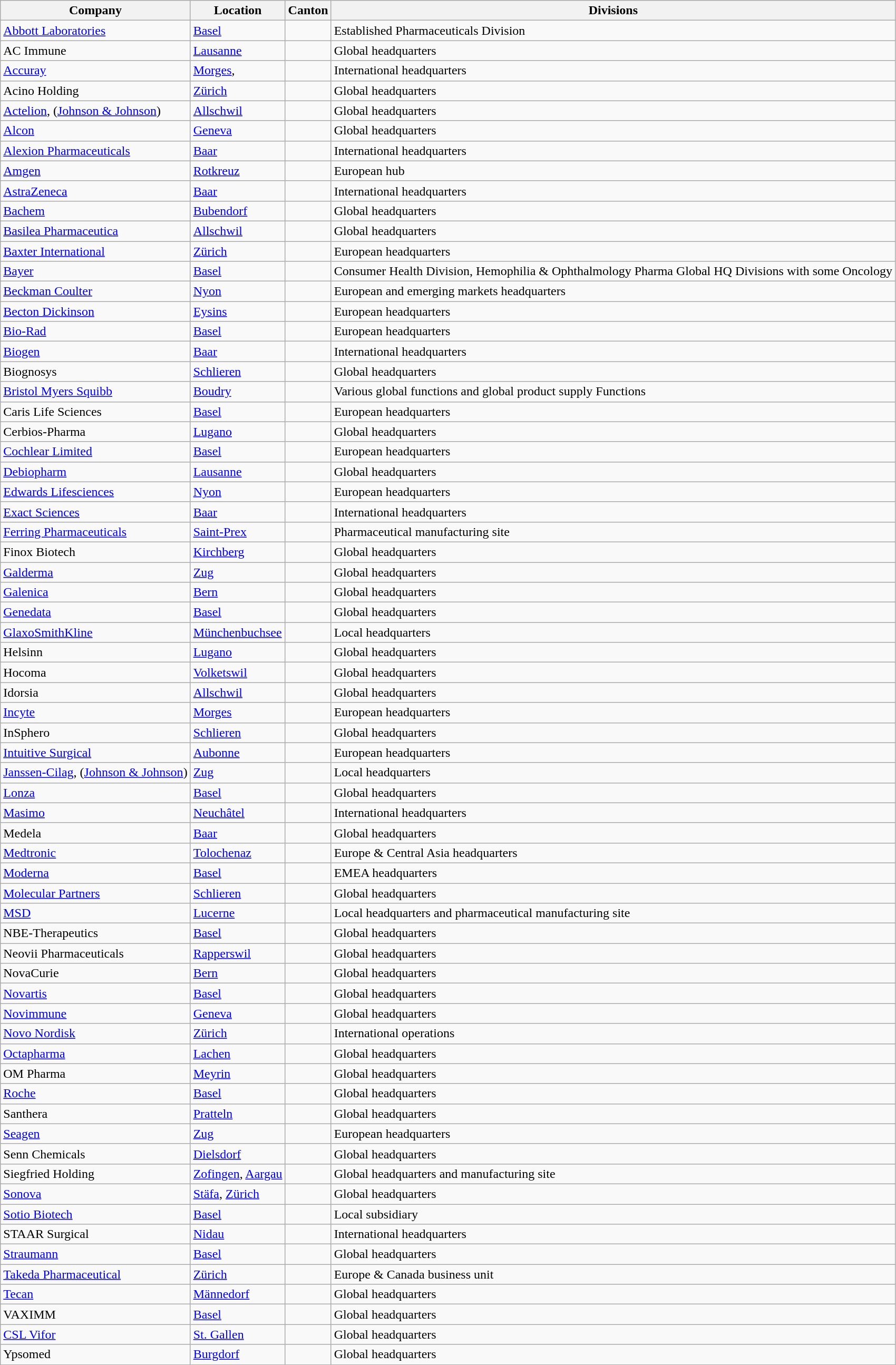<table class="wikitable sortable">
<tr>
<th>Company</th>
<th>Location</th>
<th>Canton</th>
<th>Divisions</th>
</tr>
<tr>
<td><a href='#'>Abbott Laboratories</a></td>
<td><a href='#'>Basel</a></td>
<td></td>
<td>Established Pharmaceuticals Division</td>
</tr>
<tr>
<td>AC Immune</td>
<td><a href='#'>Lausanne</a></td>
<td></td>
<td>Global headquarters</td>
</tr>
<tr>
<td><a href='#'>Accuray</a></td>
<td><a href='#'>Morges</a>,</td>
<td></td>
<td>International headquarters</td>
</tr>
<tr>
<td>Acino Holding</td>
<td><a href='#'>Zürich</a></td>
<td></td>
<td>Global headquarters</td>
</tr>
<tr>
<td><a href='#'>Actelion</a>, (<a href='#'>Johnson & Johnson</a>)</td>
<td><a href='#'>Allschwil</a></td>
<td></td>
<td>Global headquarters</td>
</tr>
<tr>
<td><a href='#'>Alcon</a></td>
<td><a href='#'>Geneva</a></td>
<td></td>
<td>Global headquarters</td>
</tr>
<tr>
<td><a href='#'>Alexion Pharmaceuticals</a></td>
<td><a href='#'>Baar</a></td>
<td></td>
<td>International headquarters</td>
</tr>
<tr>
<td><a href='#'>Amgen</a></td>
<td><a href='#'>Rotkreuz</a></td>
<td></td>
<td>European hub</td>
</tr>
<tr>
<td><a href='#'>AstraZeneca</a></td>
<td><a href='#'>Baar</a></td>
<td></td>
<td>International headquarters</td>
</tr>
<tr>
<td><a href='#'>Bachem</a></td>
<td><a href='#'>Bubendorf</a></td>
<td></td>
<td>Global headquarters</td>
</tr>
<tr>
<td><a href='#'>Basilea Pharmaceutica</a></td>
<td><a href='#'>Allschwil</a></td>
<td></td>
<td>Global headquarters</td>
</tr>
<tr>
<td><a href='#'>Baxter International</a></td>
<td><a href='#'>Zürich</a></td>
<td></td>
<td>European headquarters</td>
</tr>
<tr>
<td><a href='#'>Bayer</a></td>
<td><a href='#'>Basel</a></td>
<td></td>
<td>Consumer Health Division, Hemophilia & Ophthalmology Pharma Global HQ Divisions with some Oncology</td>
</tr>
<tr>
<td><a href='#'>Beckman Coulter</a></td>
<td><a href='#'>Nyon</a></td>
<td></td>
<td>European and emerging markets headquarters</td>
</tr>
<tr>
<td><a href='#'>Becton Dickinson</a></td>
<td><a href='#'>Eysins</a></td>
<td></td>
<td>European headquarters</td>
</tr>
<tr>
<td><a href='#'>Bio-Rad</a></td>
<td><a href='#'>Basel</a></td>
<td></td>
<td>European headquarters</td>
</tr>
<tr>
<td><a href='#'>Biogen</a></td>
<td><a href='#'>Baar</a></td>
<td></td>
<td>International headquarters</td>
</tr>
<tr>
<td>Biognosys</td>
<td><a href='#'>Schlieren</a></td>
<td></td>
<td>Global headquarters</td>
</tr>
<tr>
<td><a href='#'>Bristol Myers Squibb</a></td>
<td><a href='#'>Boudry</a></td>
<td></td>
<td>Various global functions and global product supply Functions</td>
</tr>
<tr>
<td>Caris Life Sciences</td>
<td><a href='#'>Basel</a></td>
<td></td>
<td>European headquarters</td>
</tr>
<tr>
<td>Cerbios-Pharma</td>
<td><a href='#'>Lugano</a></td>
<td></td>
<td>Global headquarters</td>
</tr>
<tr>
<td><a href='#'>Cochlear Limited</a></td>
<td><a href='#'>Basel</a></td>
<td></td>
<td>European headquarters</td>
</tr>
<tr>
<td><a href='#'>Debiopharm</a></td>
<td><a href='#'>Lausanne</a></td>
<td></td>
<td>Global headquarters</td>
</tr>
<tr>
<td><a href='#'>Edwards Lifesciences</a></td>
<td><a href='#'>Nyon</a></td>
<td></td>
<td>European headquarters</td>
</tr>
<tr>
<td><a href='#'>Exact Sciences</a></td>
<td><a href='#'>Baar</a></td>
<td></td>
<td>International headquarters</td>
</tr>
<tr>
<td><a href='#'>Ferring Pharmaceuticals</a></td>
<td><a href='#'>Saint-Prex</a></td>
<td></td>
<td>Pharmaceutical manufacturing site</td>
</tr>
<tr>
<td>Finox Biotech</td>
<td><a href='#'>Kirchberg</a></td>
<td></td>
<td>Global headquarters</td>
</tr>
<tr>
<td><a href='#'>Galderma</a></td>
<td><a href='#'>Zug</a></td>
<td></td>
<td>Global headquarters</td>
</tr>
<tr>
<td><a href='#'>Galenica</a></td>
<td><a href='#'>Bern</a></td>
<td></td>
<td>Global headquarters</td>
</tr>
<tr>
<td><a href='#'>Genedata</a></td>
<td><a href='#'>Basel</a></td>
<td></td>
<td>Global headquarters</td>
</tr>
<tr>
<td><a href='#'>GlaxoSmithKline</a></td>
<td><a href='#'>Münchenbuchsee</a></td>
<td></td>
<td>Local headquarters</td>
</tr>
<tr>
<td>Helsinn</td>
<td><a href='#'>Lugano</a></td>
<td></td>
<td>Global headquarters</td>
</tr>
<tr>
<td>Hocoma</td>
<td><a href='#'>Volketswil</a></td>
<td></td>
<td>Global headquarters</td>
</tr>
<tr>
<td>Idorsia</td>
<td><a href='#'>Allschwil</a></td>
<td></td>
<td>Global headquarters</td>
</tr>
<tr>
<td><a href='#'>Incyte</a></td>
<td><a href='#'>Morges</a></td>
<td></td>
<td>European headquarters</td>
</tr>
<tr>
<td>InSphero</td>
<td><a href='#'>Schlieren</a></td>
<td></td>
<td>Global headquarters</td>
</tr>
<tr>
<td><a href='#'>Intuitive Surgical</a></td>
<td><a href='#'>Aubonne</a></td>
<td></td>
<td>European headquarters</td>
</tr>
<tr>
<td><a href='#'>Janssen-Cilag</a>, (<a href='#'>Johnson & Johnson</a>)</td>
<td><a href='#'>Zug</a></td>
<td></td>
<td>Local headquarters</td>
</tr>
<tr>
<td><a href='#'>Lonza</a></td>
<td><a href='#'>Basel</a></td>
<td></td>
<td>Global headquarters</td>
</tr>
<tr>
<td><a href='#'>Masimo</a></td>
<td><a href='#'>Neuchâtel</a></td>
<td></td>
<td>International headquarters</td>
</tr>
<tr>
<td>Medela</td>
<td><a href='#'>Baar</a></td>
<td></td>
<td>Global headquarters</td>
</tr>
<tr>
<td><a href='#'>Medtronic</a></td>
<td><a href='#'>Tolochenaz</a></td>
<td></td>
<td>Europe & Central Asia headquarters</td>
</tr>
<tr>
<td><a href='#'>Moderna</a></td>
<td><a href='#'>Basel</a></td>
<td></td>
<td>EMEA headquarters</td>
</tr>
<tr>
<td><a href='#'>Molecular Partners</a></td>
<td><a href='#'>Schlieren</a></td>
<td></td>
<td>Global headquarters</td>
</tr>
<tr>
<td><a href='#'>MSD</a></td>
<td><a href='#'>Lucerne</a></td>
<td></td>
<td>Local headquarters and pharmaceutical manufacturing site</td>
</tr>
<tr>
<td>NBE-Therapeutics</td>
<td><a href='#'>Basel</a></td>
<td></td>
<td>Global headquarters</td>
</tr>
<tr>
<td>Neovii Pharmaceuticals</td>
<td><a href='#'>Rapperswil</a></td>
<td></td>
<td>Global headquarters</td>
</tr>
<tr>
<td>NovaCurie</td>
<td><a href='#'>Bern</a></td>
<td></td>
<td>Global headquarters</td>
</tr>
<tr>
<td><a href='#'>Novartis</a></td>
<td><a href='#'>Basel</a></td>
<td></td>
<td>Global headquarters</td>
</tr>
<tr>
<td><a href='#'>Novimmune</a></td>
<td><a href='#'>Geneva</a></td>
<td></td>
<td>Global headquarters</td>
</tr>
<tr>
<td><a href='#'>Novo Nordisk</a></td>
<td><a href='#'>Zürich</a></td>
<td></td>
<td>International operations</td>
</tr>
<tr>
<td><a href='#'>Octapharma</a></td>
<td><a href='#'>Lachen</a></td>
<td></td>
<td>Global headquarters</td>
</tr>
<tr>
<td>OM Pharma</td>
<td><a href='#'>Meyrin</a></td>
<td></td>
<td>Global headquarters</td>
</tr>
<tr>
<td><a href='#'>Roche</a></td>
<td><a href='#'>Basel</a></td>
<td></td>
<td>Global headquarters</td>
</tr>
<tr>
<td>Santhera</td>
<td><a href='#'>Pratteln</a></td>
<td></td>
<td>Global headquarters</td>
</tr>
<tr>
<td><a href='#'>Seagen</a></td>
<td><a href='#'>Zug</a></td>
<td></td>
<td>European headquarters</td>
</tr>
<tr>
<td>Senn Chemicals</td>
<td><a href='#'>Dielsdorf</a></td>
<td></td>
<td>Global headquarters</td>
</tr>
<tr>
<td>Siegfried Holding</td>
<td><a href='#'>Zofingen</a>, <a href='#'>Aargau</a></td>
<td></td>
<td>Global headquarters and manufacturing site</td>
</tr>
<tr>
<td><a href='#'>Sonova</a></td>
<td><a href='#'>Stäfa</a>, <a href='#'>Zürich</a></td>
<td></td>
<td>Global headquarters</td>
</tr>
<tr>
<td><a href='#'>Sotio Biotech</a></td>
<td><a href='#'>Basel</a></td>
<td></td>
<td>Local subsidiary</td>
</tr>
<tr>
<td>STAAR Surgical</td>
<td><a href='#'>Nidau</a></td>
<td></td>
<td>International headquarters</td>
</tr>
<tr>
<td><a href='#'>Straumann</a></td>
<td><a href='#'>Basel</a></td>
<td></td>
<td>Global headquarters</td>
</tr>
<tr>
<td><a href='#'>Takeda Pharmaceutical</a></td>
<td><a href='#'>Zürich</a></td>
<td></td>
<td>Europe & Canada business unit</td>
</tr>
<tr>
<td><a href='#'>Tecan</a></td>
<td><a href='#'>Männedorf</a></td>
<td></td>
<td>Global headquarters</td>
</tr>
<tr>
<td>VAXIMM</td>
<td><a href='#'>Basel</a></td>
<td></td>
<td>Global headquarters</td>
</tr>
<tr>
<td><a href='#'>CSL Vifor</a></td>
<td><a href='#'>St. Gallen</a></td>
<td></td>
<td>Global headquarters</td>
</tr>
<tr>
<td>Ypsomed</td>
<td><a href='#'>Burgdorf</a></td>
<td></td>
<td>Global headquarters</td>
</tr>
</table>
